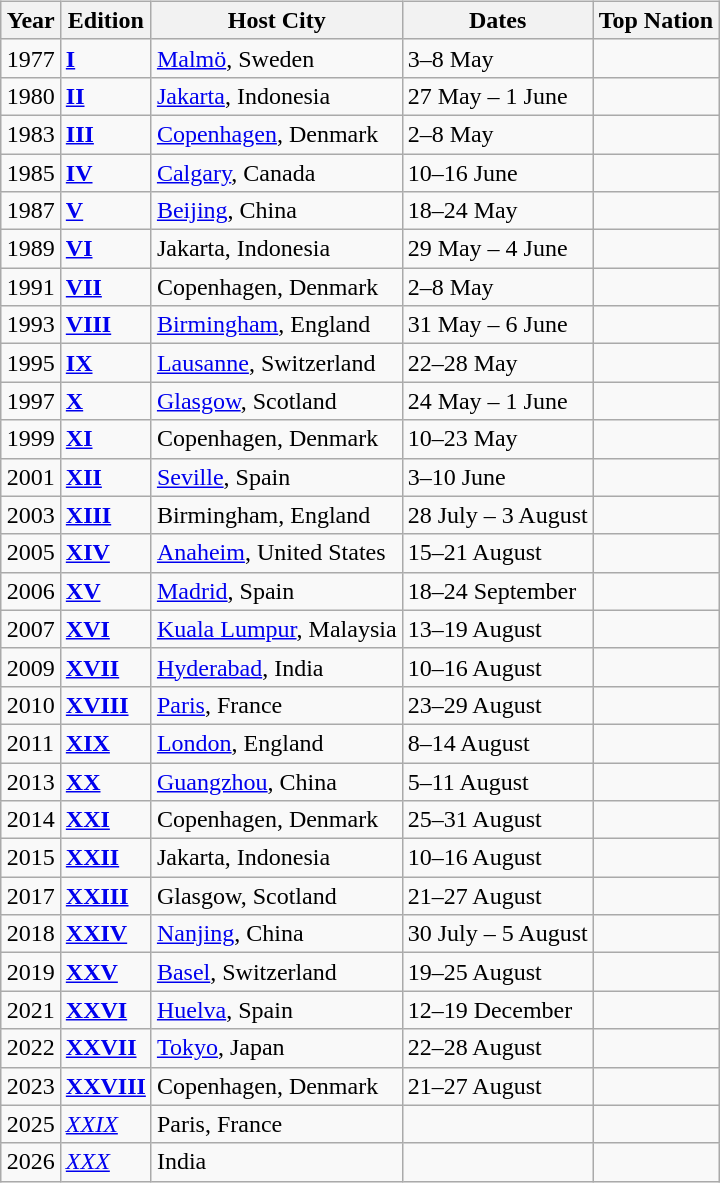<table style="margin:auto">
<tr>
<td><br><table class=wikitable>
<tr>
<th>Year</th>
<th>Edition</th>
<th>Host City</th>
<th>Dates</th>
<th>Top Nation</th>
</tr>
<tr>
<td>1977</td>
<td><strong><a href='#'>I</a></strong></td>
<td><a href='#'>Malmö</a>, Sweden</td>
<td>3–8 May</td>
<td></td>
</tr>
<tr>
<td>1980</td>
<td><strong><a href='#'>II</a></strong></td>
<td><a href='#'>Jakarta</a>, Indonesia</td>
<td>27 May – 1 June</td>
<td></td>
</tr>
<tr>
<td>1983</td>
<td><strong><a href='#'>III</a></strong></td>
<td><a href='#'>Copenhagen</a>, Denmark</td>
<td>2–8 May</td>
<td></td>
</tr>
<tr>
<td>1985</td>
<td><strong><a href='#'>IV</a></strong></td>
<td><a href='#'>Calgary</a>, Canada</td>
<td>10–16 June</td>
<td></td>
</tr>
<tr>
<td>1987</td>
<td><strong><a href='#'>V</a></strong></td>
<td><a href='#'>Beijing</a>, China</td>
<td>18–24 May</td>
<td></td>
</tr>
<tr>
<td>1989</td>
<td><strong><a href='#'>VI</a></strong></td>
<td>Jakarta, Indonesia</td>
<td>29 May – 4 June</td>
<td></td>
</tr>
<tr>
<td>1991</td>
<td><strong><a href='#'>VII</a></strong></td>
<td>Copenhagen, Denmark</td>
<td>2–8 May</td>
<td></td>
</tr>
<tr>
<td>1993</td>
<td><strong><a href='#'>VIII</a></strong></td>
<td><a href='#'>Birmingham</a>, England</td>
<td>31 May – 6 June</td>
<td></td>
</tr>
<tr>
<td>1995</td>
<td><strong><a href='#'>IX</a></strong></td>
<td><a href='#'>Lausanne</a>, Switzerland</td>
<td>22–28 May</td>
<td></td>
</tr>
<tr>
<td>1997</td>
<td><strong><a href='#'>X</a></strong></td>
<td><a href='#'>Glasgow</a>, Scotland</td>
<td>24 May – 1 June</td>
<td></td>
</tr>
<tr>
<td>1999</td>
<td><strong><a href='#'>XI</a></strong></td>
<td>Copenhagen, Denmark</td>
<td>10–23 May</td>
<td></td>
</tr>
<tr>
<td>2001</td>
<td><strong><a href='#'>XII</a></strong></td>
<td><a href='#'>Seville</a>, Spain</td>
<td>3–10 June</td>
<td></td>
</tr>
<tr>
<td>2003</td>
<td><strong><a href='#'>XIII</a></strong></td>
<td>Birmingham, England</td>
<td>28 July – 3 August</td>
<td></td>
</tr>
<tr>
<td>2005</td>
<td><strong><a href='#'>XIV</a></strong></td>
<td><a href='#'>Anaheim</a>, United States</td>
<td>15–21 August</td>
<td></td>
</tr>
<tr>
<td>2006</td>
<td><strong><a href='#'>XV</a></strong></td>
<td><a href='#'>Madrid</a>, Spain</td>
<td>18–24 September</td>
<td></td>
</tr>
<tr>
<td>2007</td>
<td><strong><a href='#'>XVI</a></strong></td>
<td><a href='#'>Kuala Lumpur</a>, Malaysia</td>
<td>13–19 August</td>
<td></td>
</tr>
<tr>
<td>2009</td>
<td><strong><a href='#'>XVII</a></strong></td>
<td><a href='#'>Hyderabad</a>, India</td>
<td>10–16 August</td>
<td></td>
</tr>
<tr>
<td>2010</td>
<td><strong><a href='#'>XVIII</a></strong></td>
<td><a href='#'>Paris</a>, France</td>
<td>23–29 August</td>
<td></td>
</tr>
<tr>
<td>2011</td>
<td><strong><a href='#'>XIX</a></strong></td>
<td><a href='#'>London</a>, England</td>
<td>8–14 August</td>
<td></td>
</tr>
<tr>
<td>2013</td>
<td><strong><a href='#'>XX</a></strong></td>
<td><a href='#'>Guangzhou</a>, China</td>
<td>5–11 August</td>
<td></td>
</tr>
<tr>
<td>2014</td>
<td><strong><a href='#'>XXI</a></strong></td>
<td>Copenhagen, Denmark</td>
<td>25–31 August</td>
<td></td>
</tr>
<tr>
<td>2015</td>
<td><strong><a href='#'>XXII</a></strong></td>
<td>Jakarta, Indonesia</td>
<td>10–16 August</td>
<td></td>
</tr>
<tr>
<td>2017</td>
<td><strong><a href='#'>XXIII</a></strong></td>
<td>Glasgow, Scotland</td>
<td>21–27 August</td>
<td></td>
</tr>
<tr>
<td>2018</td>
<td><strong><a href='#'>XXIV</a></strong></td>
<td><a href='#'>Nanjing</a>, China</td>
<td>30 July – 5 August</td>
<td></td>
</tr>
<tr>
<td>2019</td>
<td><strong><a href='#'>XXV</a></strong></td>
<td><a href='#'>Basel</a>, Switzerland</td>
<td>19–25 August</td>
<td></td>
</tr>
<tr>
<td>2021</td>
<td><strong><a href='#'>XXVI</a></strong></td>
<td><a href='#'>Huelva</a>, Spain</td>
<td>12–19 December</td>
<td></td>
</tr>
<tr>
<td>2022</td>
<td><strong><a href='#'>XXVII</a></strong></td>
<td><a href='#'>Tokyo</a>, Japan</td>
<td>22–28 August</td>
<td></td>
</tr>
<tr>
<td>2023</td>
<td><strong><a href='#'>XXVIII</a></strong></td>
<td>Copenhagen, Denmark</td>
<td>21–27 August</td>
<td></td>
</tr>
<tr>
<td>2025</td>
<td><em><a href='#'>XXIX</a></em></td>
<td>Paris, France</td>
<td></td>
<td></td>
</tr>
<tr>
<td>2026</td>
<td><em><a href='#'>XXX</a></em></td>
<td>India</td>
<td></td>
<td></td>
</tr>
</table>
</td>
</tr>
</table>
